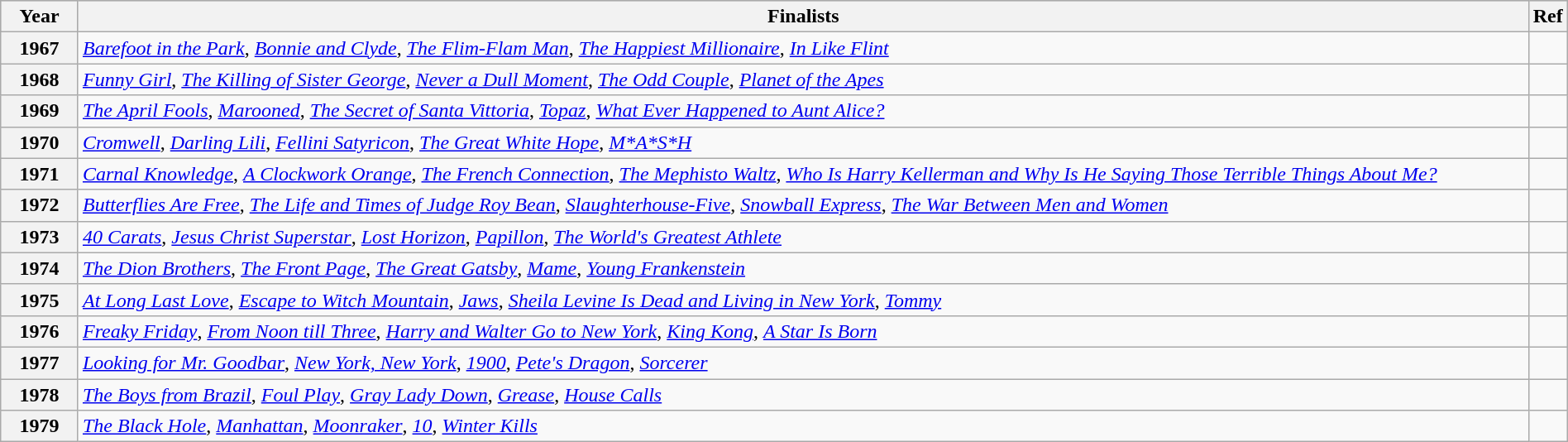<table class="wikitable" style="width:100%">
<tr bgcolor="#bebebe">
<th width="5%">Year</th>
<th width="95%">Finalists</th>
<th>Ref</th>
</tr>
<tr>
<th>1967</th>
<td><em><a href='#'>Barefoot in the Park</a></em>, <em><a href='#'>Bonnie and Clyde</a></em>, <em><a href='#'>The Flim-Flam Man</a></em>, <em><a href='#'>The Happiest Millionaire</a></em>, <em><a href='#'>In Like Flint</a></em></td>
<td></td>
</tr>
<tr>
<th>1968</th>
<td><em><a href='#'>Funny Girl</a></em>, <em><a href='#'>The Killing of Sister George</a></em>, <em><a href='#'>Never a Dull Moment</a></em>, <em><a href='#'>The Odd Couple</a></em>, <em><a href='#'>Planet of the Apes</a></em></td>
<td></td>
</tr>
<tr>
<th>1969</th>
<td><em><a href='#'>The April Fools</a></em>, <em><a href='#'>Marooned</a></em>, <em><a href='#'>The Secret of Santa Vittoria</a></em>, <em><a href='#'>Topaz</a></em>, <em><a href='#'>What Ever Happened to Aunt Alice?</a></em></td>
<td></td>
</tr>
<tr>
<th>1970</th>
<td><em><a href='#'>Cromwell</a></em>, <em><a href='#'>Darling Lili</a></em>, <em><a href='#'>Fellini Satyricon</a></em>, <em><a href='#'>The Great White Hope</a></em>, <em><a href='#'>M*A*S*H</a></em></td>
<td></td>
</tr>
<tr>
<th>1971</th>
<td><em><a href='#'>Carnal Knowledge</a></em>, <em><a href='#'>A Clockwork Orange</a></em>, <em><a href='#'>The French Connection</a></em>, <em><a href='#'>The Mephisto Waltz</a></em>, <em><a href='#'>Who Is Harry Kellerman and Why Is He Saying Those Terrible Things About Me?</a></em></td>
<td></td>
</tr>
<tr>
<th>1972</th>
<td><em><a href='#'>Butterflies Are Free</a></em>, <em><a href='#'>The Life and Times of Judge Roy Bean</a></em>, <em><a href='#'>Slaughterhouse-Five</a></em>, <em><a href='#'>Snowball Express</a></em>, <em><a href='#'>The War Between Men and Women</a></em></td>
<td></td>
</tr>
<tr>
<th>1973</th>
<td><em><a href='#'>40 Carats</a></em>, <em><a href='#'>Jesus Christ Superstar</a></em>, <em><a href='#'>Lost Horizon</a></em>, <em><a href='#'>Papillon</a></em>, <em><a href='#'>The World's Greatest Athlete</a></em></td>
<td></td>
</tr>
<tr>
<th>1974</th>
<td><em><a href='#'>The Dion Brothers</a></em>, <em><a href='#'>The Front Page</a></em>, <em><a href='#'>The Great Gatsby</a></em>, <em><a href='#'>Mame</a></em>, <em><a href='#'>Young Frankenstein</a></em></td>
<td></td>
</tr>
<tr>
<th>1975</th>
<td><em><a href='#'>At Long Last Love</a></em>, <em><a href='#'>Escape to Witch Mountain</a></em>, <em><a href='#'>Jaws</a></em>, <em><a href='#'>Sheila Levine Is Dead and Living in New York</a></em>, <em><a href='#'>Tommy</a></em></td>
<td></td>
</tr>
<tr>
<th>1976</th>
<td><em><a href='#'>Freaky Friday</a></em>, <em><a href='#'>From Noon till Three</a></em>, <em><a href='#'>Harry and Walter Go to New York</a></em>, <em><a href='#'>King Kong</a></em>, <em><a href='#'>A Star Is Born</a></em></td>
<td></td>
</tr>
<tr>
<th>1977</th>
<td><em><a href='#'>Looking for Mr. Goodbar</a></em>, <em><a href='#'>New York, New York</a></em>, <em><a href='#'>1900</a></em>, <em><a href='#'>Pete's Dragon</a></em>, <em><a href='#'>Sorcerer</a></em></td>
<td></td>
</tr>
<tr>
<th>1978</th>
<td><em><a href='#'>The Boys from Brazil</a></em>, <em><a href='#'>Foul Play</a></em>, <em><a href='#'>Gray Lady Down</a></em>, <em><a href='#'>Grease</a></em>, <em><a href='#'>House Calls</a></em></td>
<td></td>
</tr>
<tr>
<th>1979</th>
<td><em><a href='#'>The Black Hole</a></em>, <em><a href='#'>Manhattan</a></em>, <em><a href='#'>Moonraker</a></em>, <em><a href='#'>10</a></em>, <em><a href='#'>Winter Kills</a></em></td>
<td></td>
</tr>
</table>
